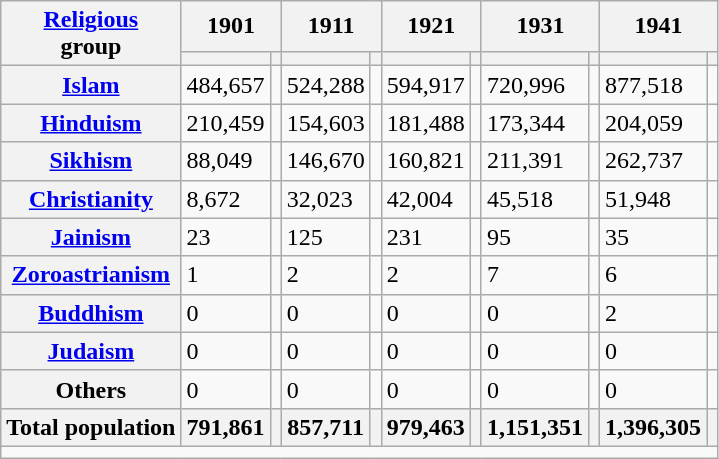<table class="wikitable sortable">
<tr>
<th rowspan="2"><a href='#'>Religious</a><br>group</th>
<th colspan="2">1901</th>
<th colspan="2">1911</th>
<th colspan="2">1921</th>
<th colspan="2">1931</th>
<th colspan="2">1941</th>
</tr>
<tr>
<th><a href='#'></a></th>
<th></th>
<th></th>
<th></th>
<th></th>
<th></th>
<th></th>
<th></th>
<th></th>
<th></th>
</tr>
<tr>
<th><a href='#'>Islam</a> </th>
<td>484,657</td>
<td></td>
<td>524,288</td>
<td></td>
<td>594,917</td>
<td></td>
<td>720,996</td>
<td></td>
<td>877,518</td>
<td></td>
</tr>
<tr>
<th><a href='#'>Hinduism</a> </th>
<td>210,459</td>
<td></td>
<td>154,603</td>
<td></td>
<td>181,488</td>
<td></td>
<td>173,344</td>
<td></td>
<td>204,059</td>
<td></td>
</tr>
<tr>
<th><a href='#'>Sikhism</a> </th>
<td>88,049</td>
<td></td>
<td>146,670</td>
<td></td>
<td>160,821</td>
<td></td>
<td>211,391</td>
<td></td>
<td>262,737</td>
<td></td>
</tr>
<tr>
<th><a href='#'>Christianity</a> </th>
<td>8,672</td>
<td></td>
<td>32,023</td>
<td></td>
<td>42,004</td>
<td></td>
<td>45,518</td>
<td></td>
<td>51,948</td>
<td></td>
</tr>
<tr>
<th><a href='#'>Jainism</a> </th>
<td>23</td>
<td></td>
<td>125</td>
<td></td>
<td>231</td>
<td></td>
<td>95</td>
<td></td>
<td>35</td>
<td></td>
</tr>
<tr>
<th><a href='#'>Zoroastrianism</a> </th>
<td>1</td>
<td></td>
<td>2</td>
<td></td>
<td>2</td>
<td></td>
<td>7</td>
<td></td>
<td>6</td>
<td></td>
</tr>
<tr>
<th><a href='#'>Buddhism</a> </th>
<td>0</td>
<td></td>
<td>0</td>
<td></td>
<td>0</td>
<td></td>
<td>0</td>
<td></td>
<td>2</td>
<td></td>
</tr>
<tr>
<th><a href='#'>Judaism</a> </th>
<td>0</td>
<td></td>
<td>0</td>
<td></td>
<td>0</td>
<td></td>
<td>0</td>
<td></td>
<td>0</td>
<td></td>
</tr>
<tr>
<th>Others</th>
<td>0</td>
<td></td>
<td>0</td>
<td></td>
<td>0</td>
<td></td>
<td>0</td>
<td></td>
<td>0</td>
<td></td>
</tr>
<tr>
<th>Total population</th>
<th>791,861</th>
<th></th>
<th>857,711</th>
<th></th>
<th>979,463</th>
<th></th>
<th>1,151,351</th>
<th></th>
<th>1,396,305</th>
<th></th>
</tr>
<tr class="sortbottom">
<td colspan="11"></td>
</tr>
</table>
